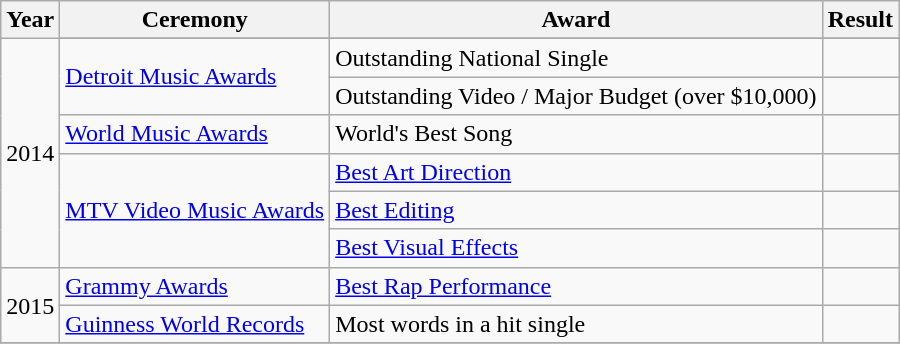<table class="wikitable">
<tr>
<th>Year</th>
<th>Ceremony</th>
<th>Award</th>
<th>Result</th>
</tr>
<tr>
<td rowspan="7">2014</td>
</tr>
<tr>
<td rowspan="2"><a href='#'>Detroit Music Awards</a></td>
<td>Outstanding National Single</td>
<td></td>
</tr>
<tr>
<td>Outstanding Video / Major Budget (over $10,000)</td>
<td></td>
</tr>
<tr>
<td><a href='#'>World Music Awards</a></td>
<td>World's Best Song</td>
<td></td>
</tr>
<tr>
<td rowspan="3"><a href='#'>MTV Video Music Awards</a></td>
<td><a href='#'>Best Art Direction</a></td>
<td></td>
</tr>
<tr>
<td><a href='#'>Best Editing</a></td>
<td></td>
</tr>
<tr>
<td><a href='#'>Best Visual Effects</a></td>
<td></td>
</tr>
<tr>
<td rowspan="2">2015</td>
<td><a href='#'>Grammy Awards</a></td>
<td><a href='#'>Best Rap Performance</a></td>
<td></td>
</tr>
<tr>
<td><a href='#'>Guinness World Records</a></td>
<td>Most words in a hit single</td>
<td></td>
</tr>
<tr>
</tr>
</table>
